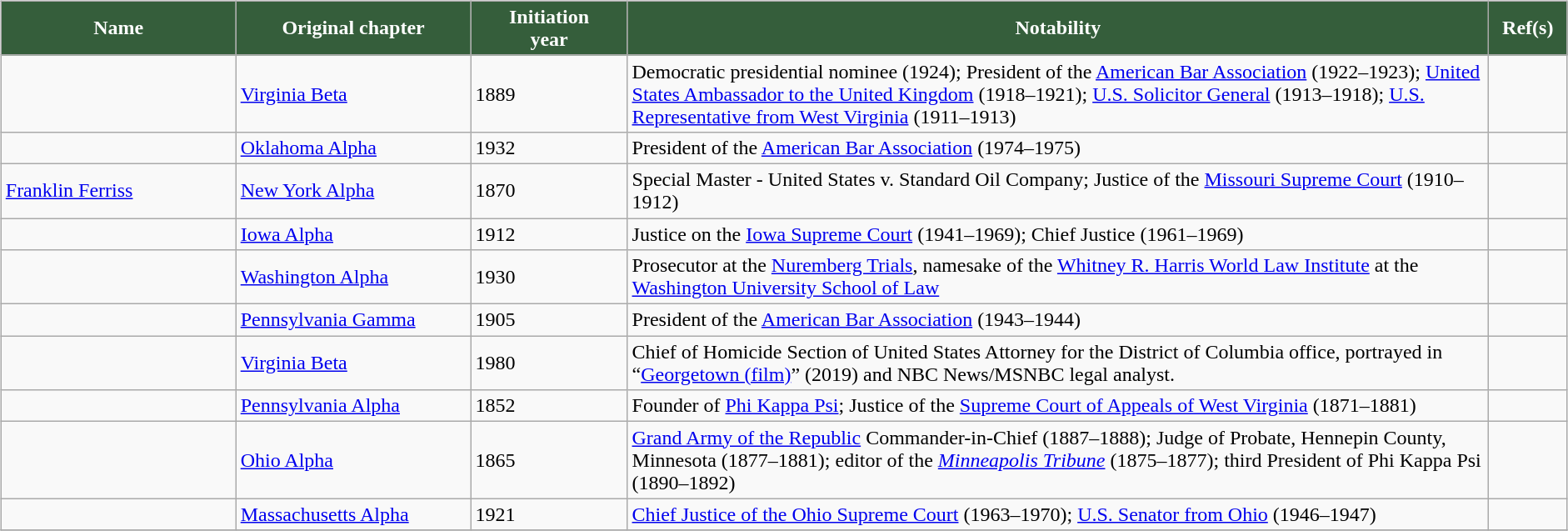<table width="100%">
<tr valign="top">
<td width="100%"><br><table class="wikitable sortable" border="1" width="100%">
<tr>
<th width="15%" style="background:#355E3B; color:white">Name</th>
<th width="15%" style="background:#355E3B; color:white">Original chapter</th>
<th width="10%" style="background:#355E3B; color:white">Initiation<br>year</th>
<th width="55%" class="unsortable" style="background:#355E3B; color:white">Notability</th>
<th width="5%" class="unsortable" style="background:#355E3B; color:white">Ref(s)</th>
</tr>
<tr>
<td></td>
<td><a href='#'>Virginia Beta</a></td>
<td>1889</td>
<td>Democratic presidential nominee (1924); President of the <a href='#'>American Bar Association</a> (1922–1923); <a href='#'>United States Ambassador to the United Kingdom</a> (1918–1921); <a href='#'>U.S. Solicitor General</a> (1913–1918); <a href='#'>U.S. Representative from West Virginia</a> (1911–1913)</td>
<td></td>
</tr>
<tr>
<td></td>
<td><a href='#'>Oklahoma Alpha</a></td>
<td>1932</td>
<td>President of the <a href='#'>American Bar Association</a> (1974–1975)</td>
<td></td>
</tr>
<tr>
<td><a href='#'>Franklin Ferriss</a></td>
<td><a href='#'>New York Alpha</a></td>
<td>1870</td>
<td>Special Master - United States v. Standard Oil Company; Justice of the <a href='#'>Missouri Supreme Court</a> (1910–1912)</td>
<td></td>
</tr>
<tr>
<td></td>
<td><a href='#'>Iowa Alpha</a></td>
<td>1912</td>
<td>Justice on the <a href='#'>Iowa Supreme Court</a> (1941–1969); Chief Justice (1961–1969)</td>
<td></td>
</tr>
<tr>
<td></td>
<td><a href='#'>Washington Alpha</a></td>
<td>1930</td>
<td>Prosecutor at the <a href='#'>Nuremberg Trials</a>, namesake of the <a href='#'>Whitney R. Harris World Law Institute</a> at the <a href='#'>Washington University School of Law</a></td>
<td></td>
</tr>
<tr>
<td></td>
<td><a href='#'>Pennsylvania Gamma</a></td>
<td>1905</td>
<td>President of the <a href='#'>American Bar Association</a> (1943–1944)</td>
<td></td>
</tr>
<tr>
<td></td>
<td><a href='#'>Virginia Beta</a></td>
<td>1980</td>
<td>Chief of Homicide Section of United States Attorney for the District of Columbia office, portrayed in “<a href='#'>Georgetown (film)</a>” (2019) and NBC News/MSNBC legal analyst.</td>
<td></td>
</tr>
<tr>
<td></td>
<td><a href='#'>Pennsylvania Alpha</a></td>
<td>1852</td>
<td>Founder of <a href='#'>Phi Kappa Psi</a>; Justice of the <a href='#'>Supreme Court of Appeals of West Virginia</a> (1871–1881)</td>
<td></td>
</tr>
<tr>
<td></td>
<td><a href='#'>Ohio Alpha</a></td>
<td>1865</td>
<td><a href='#'>Grand Army of the Republic</a> Commander-in-Chief (1887–1888); Judge of Probate, Hennepin County, Minnesota (1877–1881); editor of the <a href='#'><em>Minneapolis Tribune</em></a>  (1875–1877); third President of Phi Kappa Psi (1890–1892)</td>
<td></td>
</tr>
<tr>
<td></td>
<td><a href='#'>Massachusetts Alpha</a></td>
<td>1921</td>
<td><a href='#'>Chief Justice of the Ohio Supreme Court</a> (1963–1970); <a href='#'>U.S. Senator from Ohio</a> (1946–1947)</td>
<td></td>
</tr>
<tr>
</tr>
</table>
</td>
<td><br></td>
</tr>
</table>
